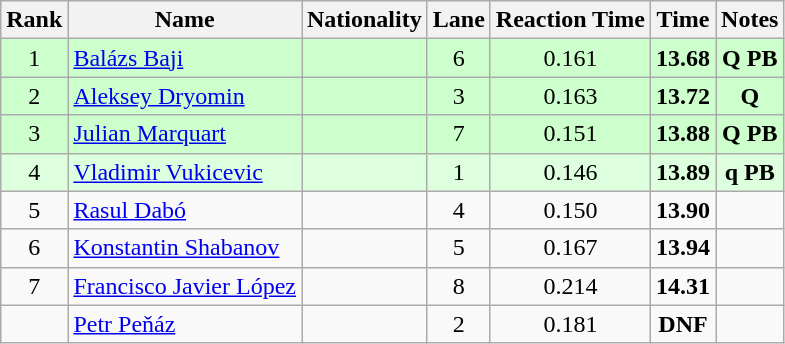<table class="wikitable sortable" style="text-align:center">
<tr>
<th>Rank</th>
<th>Name</th>
<th>Nationality</th>
<th>Lane</th>
<th>Reaction Time</th>
<th>Time</th>
<th>Notes</th>
</tr>
<tr bgcolor=ccffcc>
<td>1</td>
<td align=left><a href='#'>Balázs Baji</a></td>
<td align=left></td>
<td>6</td>
<td>0.161</td>
<td><strong>13.68</strong></td>
<td><strong>Q PB</strong></td>
</tr>
<tr bgcolor=ccffcc>
<td>2</td>
<td align=left><a href='#'>Aleksey Dryomin</a></td>
<td align=left></td>
<td>3</td>
<td>0.163</td>
<td><strong>13.72</strong></td>
<td><strong>Q</strong></td>
</tr>
<tr bgcolor=ccffcc>
<td>3</td>
<td align=left><a href='#'>Julian Marquart</a></td>
<td align=left></td>
<td>7</td>
<td>0.151</td>
<td><strong>13.88</strong></td>
<td><strong>Q PB</strong></td>
</tr>
<tr bgcolor=ddffdd>
<td>4</td>
<td align=left><a href='#'>Vladimir Vukicevic</a></td>
<td align=left></td>
<td>1</td>
<td>0.146</td>
<td><strong>13.89</strong></td>
<td><strong>q PB</strong></td>
</tr>
<tr>
<td>5</td>
<td align=left><a href='#'>Rasul Dabó</a></td>
<td align=left></td>
<td>4</td>
<td>0.150</td>
<td><strong>13.90</strong></td>
<td></td>
</tr>
<tr>
<td>6</td>
<td align=left><a href='#'>Konstantin Shabanov</a></td>
<td align=left></td>
<td>5</td>
<td>0.167</td>
<td><strong>13.94</strong></td>
<td></td>
</tr>
<tr>
<td>7</td>
<td align=left><a href='#'>Francisco Javier López</a></td>
<td align=left></td>
<td>8</td>
<td>0.214</td>
<td><strong>14.31</strong></td>
<td></td>
</tr>
<tr>
<td></td>
<td align=left><a href='#'>Petr Peňáz</a></td>
<td align=left></td>
<td>2</td>
<td>0.181</td>
<td><strong>DNF</strong></td>
<td></td>
</tr>
</table>
